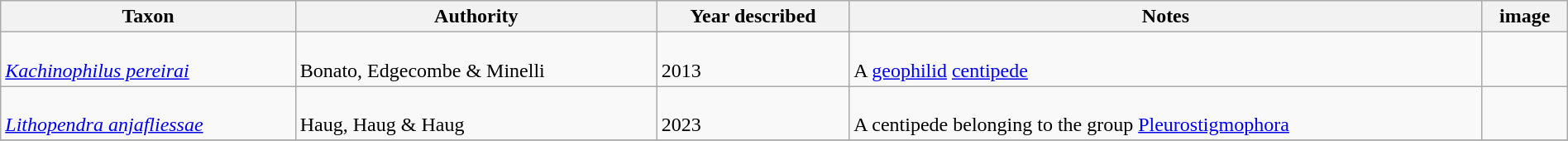<table class="wikitable sortable" align="center" width="100%">
<tr>
<th>Taxon</th>
<th>Authority</th>
<th>Year described</th>
<th>Notes</th>
<th>image</th>
</tr>
<tr>
<td><br><em><a href='#'>Kachinophilus pereirai</a></em></td>
<td><br>Bonato, Edgecombe & Minelli</td>
<td><br>2013</td>
<td><br>A <a href='#'>geophilid</a> <a href='#'>centipede</a></td>
<td></td>
</tr>
<tr>
<td><br><em><a href='#'>Lithopendra anjafliessae</a></em></td>
<td><br>Haug, Haug & Haug</td>
<td><br>2023</td>
<td><br>A centipede belonging to the group <a href='#'>Pleurostigmophora</a></td>
<td></td>
</tr>
<tr>
</tr>
</table>
